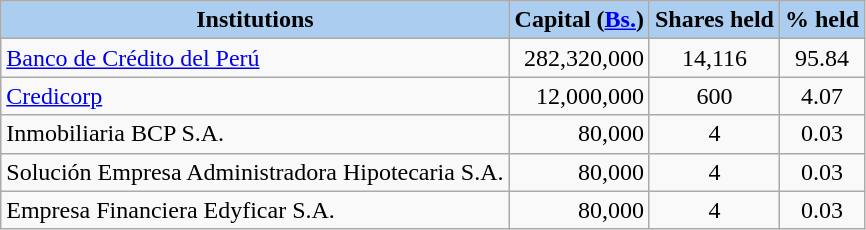<table class="wikitable">
<tr>
<th style="background:#ABCDEF">Institutions</th>
<th style="background:#ABCDEF">Capital (<a href='#'>Bs.</a>)</th>
<th style="background:#ABCDEF">Shares held</th>
<th style="background:#ABCDEF">% held</th>
</tr>
<tr>
<td><a href='#'>Banco de Crédito del Perú</a></td>
<td style="text-align:right;">282,320,000</td>
<td style="text-align:center;">14,116</td>
<td style="text-align:center;">95.84</td>
</tr>
<tr>
<td><a href='#'>Credicorp</a></td>
<td style="text-align:right;">12,000,000</td>
<td style="text-align:center;">600</td>
<td style="text-align:center;">4.07</td>
</tr>
<tr>
<td>Inmobiliaria BCP S.A.</td>
<td style="text-align:right;">80,000</td>
<td style="text-align:center;">4</td>
<td style="text-align:center;">0.03</td>
</tr>
<tr>
<td>Solución Empresa Administradora Hipotecaria S.A.</td>
<td style="text-align:right;">80,000</td>
<td style="text-align:center;">4</td>
<td style="text-align:center;">0.03</td>
</tr>
<tr>
<td>Empresa Financiera Edyficar S.A.</td>
<td style="text-align:right;">80,000</td>
<td style="text-align:center;">4</td>
<td style="text-align:center;">0.03</td>
</tr>
</table>
